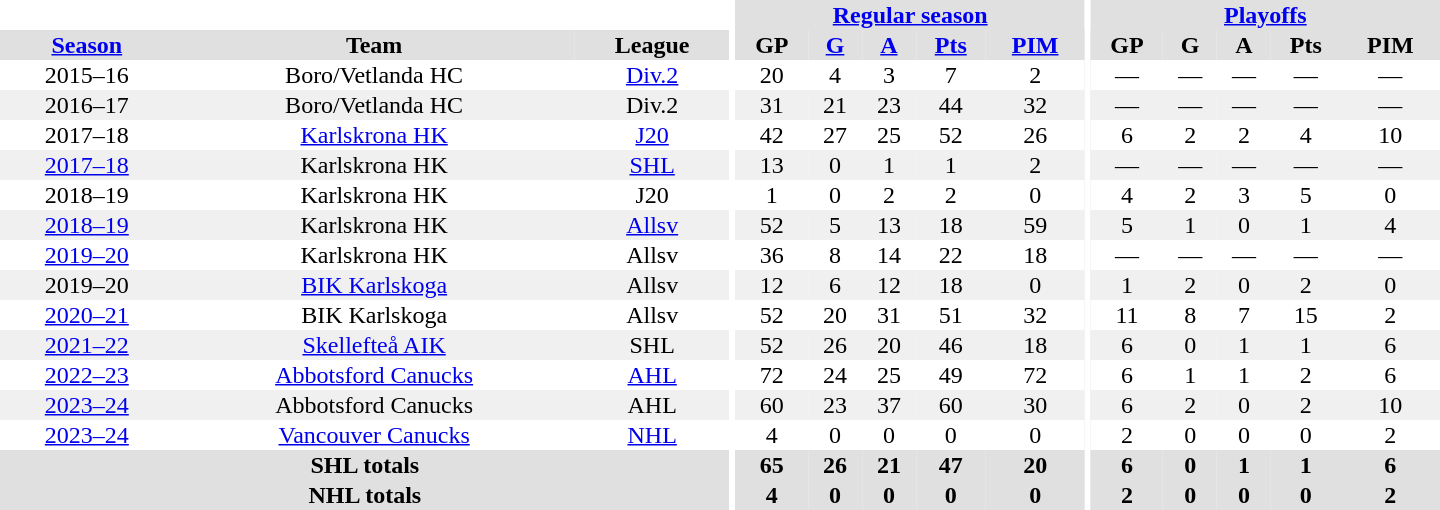<table border="0" cellpadding="1" cellspacing="0" style="text-align:center; width:60em">
<tr bgcolor="#e0e0e0">
<th colspan="3" bgcolor="#ffffff"></th>
<th rowspan="99" bgcolor="#ffffff"></th>
<th colspan="5"><a href='#'>Regular season</a></th>
<th rowspan="99" bgcolor="#ffffff"></th>
<th colspan="5"><a href='#'>Playoffs</a></th>
</tr>
<tr bgcolor="#e0e0e0">
<th><a href='#'>Season</a></th>
<th>Team</th>
<th>League</th>
<th>GP</th>
<th><a href='#'>G</a></th>
<th><a href='#'>A</a></th>
<th><a href='#'>Pts</a></th>
<th><a href='#'>PIM</a></th>
<th>GP</th>
<th>G</th>
<th>A</th>
<th>Pts</th>
<th>PIM</th>
</tr>
<tr>
<td>2015–16</td>
<td>Boro/Vetlanda HC</td>
<td><a href='#'>Div.2</a></td>
<td>20</td>
<td>4</td>
<td>3</td>
<td>7</td>
<td>2</td>
<td>—</td>
<td>—</td>
<td>—</td>
<td>—</td>
<td>—</td>
</tr>
<tr bgcolor="#f0f0f0">
<td>2016–17</td>
<td>Boro/Vetlanda HC</td>
<td>Div.2</td>
<td>31</td>
<td>21</td>
<td>23</td>
<td>44</td>
<td>32</td>
<td>—</td>
<td>—</td>
<td>—</td>
<td>—</td>
<td>—</td>
</tr>
<tr>
<td>2017–18</td>
<td><a href='#'>Karlskrona HK</a></td>
<td><a href='#'>J20</a></td>
<td>42</td>
<td>27</td>
<td>25</td>
<td>52</td>
<td>26</td>
<td>6</td>
<td>2</td>
<td>2</td>
<td>4</td>
<td>10</td>
</tr>
<tr bgcolor="#f0f0f0">
<td><a href='#'>2017–18</a></td>
<td>Karlskrona HK</td>
<td><a href='#'>SHL</a></td>
<td>13</td>
<td>0</td>
<td>1</td>
<td>1</td>
<td>2</td>
<td>—</td>
<td>—</td>
<td>—</td>
<td>—</td>
<td>—</td>
</tr>
<tr>
<td>2018–19</td>
<td>Karlskrona HK</td>
<td>J20</td>
<td>1</td>
<td>0</td>
<td>2</td>
<td>2</td>
<td>0</td>
<td>4</td>
<td>2</td>
<td>3</td>
<td>5</td>
<td>0</td>
</tr>
<tr bgcolor="#f0f0f0">
<td><a href='#'>2018–19</a></td>
<td>Karlskrona HK</td>
<td><a href='#'>Allsv</a></td>
<td>52</td>
<td>5</td>
<td>13</td>
<td>18</td>
<td>59</td>
<td>5</td>
<td>1</td>
<td>0</td>
<td>1</td>
<td>4</td>
</tr>
<tr>
<td><a href='#'>2019–20</a></td>
<td>Karlskrona HK</td>
<td>Allsv</td>
<td>36</td>
<td>8</td>
<td>14</td>
<td>22</td>
<td>18</td>
<td>—</td>
<td>—</td>
<td>—</td>
<td>—</td>
<td>—</td>
</tr>
<tr bgcolor="#f0f0f0">
<td>2019–20</td>
<td><a href='#'>BIK Karlskoga</a></td>
<td>Allsv</td>
<td>12</td>
<td>6</td>
<td>12</td>
<td>18</td>
<td>0</td>
<td>1</td>
<td>2</td>
<td>0</td>
<td>2</td>
<td>0</td>
</tr>
<tr>
<td><a href='#'>2020–21</a></td>
<td>BIK Karlskoga</td>
<td>Allsv</td>
<td>52</td>
<td>20</td>
<td>31</td>
<td>51</td>
<td>32</td>
<td>11</td>
<td>8</td>
<td>7</td>
<td>15</td>
<td>2</td>
</tr>
<tr bgcolor="#f0f0f0">
<td><a href='#'>2021–22</a></td>
<td><a href='#'>Skellefteå AIK</a></td>
<td>SHL</td>
<td>52</td>
<td>26</td>
<td>20</td>
<td>46</td>
<td>18</td>
<td>6</td>
<td>0</td>
<td>1</td>
<td>1</td>
<td>6</td>
</tr>
<tr>
<td><a href='#'>2022–23</a></td>
<td><a href='#'>Abbotsford Canucks</a></td>
<td><a href='#'>AHL</a></td>
<td>72</td>
<td>24</td>
<td>25</td>
<td>49</td>
<td>72</td>
<td>6</td>
<td>1</td>
<td>1</td>
<td>2</td>
<td>6</td>
</tr>
<tr bgcolor="#f0f0f0">
<td><a href='#'>2023–24</a></td>
<td>Abbotsford Canucks</td>
<td>AHL</td>
<td>60</td>
<td>23</td>
<td>37</td>
<td>60</td>
<td>30</td>
<td>6</td>
<td>2</td>
<td>0</td>
<td>2</td>
<td>10</td>
</tr>
<tr>
<td><a href='#'>2023–24</a></td>
<td><a href='#'>Vancouver Canucks</a></td>
<td><a href='#'>NHL</a></td>
<td>4</td>
<td>0</td>
<td>0</td>
<td>0</td>
<td>0</td>
<td>2</td>
<td>0</td>
<td>0</td>
<td>0</td>
<td>2</td>
</tr>
<tr bgcolor="#e0e0e0">
<th colspan="3">SHL totals</th>
<th>65</th>
<th>26</th>
<th>21</th>
<th>47</th>
<th>20</th>
<th>6</th>
<th>0</th>
<th>1</th>
<th>1</th>
<th>6</th>
</tr>
<tr bgcolor="#e0e0e0">
<th colspan="3">NHL totals</th>
<th>4</th>
<th>0</th>
<th>0</th>
<th>0</th>
<th>0</th>
<th>2</th>
<th>0</th>
<th>0</th>
<th>0</th>
<th>2</th>
</tr>
</table>
